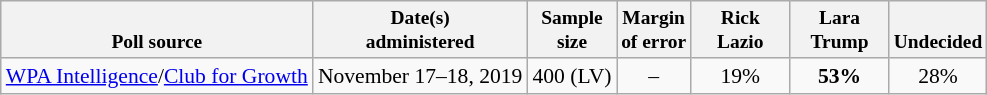<table class="wikitable" style="font-size:90%;text-align:center;">
<tr valign=bottom style="font-size:90%;">
<th>Poll source</th>
<th>Date(s)<br>administered</th>
<th>Sample<br>size</th>
<th>Margin<br>of error</th>
<th style="width:60px;">Rick<br>Lazio</th>
<th style="width:60px;">Lara<br>Trump</th>
<th>Undecided</th>
</tr>
<tr>
<td style="text-align:left;"><a href='#'>WPA Intelligence</a>/<a href='#'>Club for Growth</a></td>
<td>November 17–18, 2019</td>
<td>400 (LV)</td>
<td>–</td>
<td>19%</td>
<td><strong>53%</strong></td>
<td>28%</td>
</tr>
</table>
